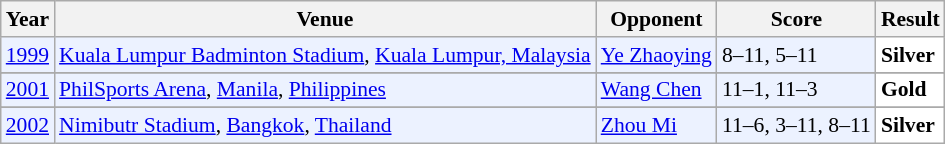<table class="sortable wikitable" style="font-size: 90%;">
<tr>
<th>Year</th>
<th>Venue</th>
<th>Opponent</th>
<th>Score</th>
<th>Result</th>
</tr>
<tr style="background:#ECF2FF">
<td align="center"><a href='#'>1999</a></td>
<td align="left"><a href='#'>Kuala Lumpur Badminton Stadium</a>, <a href='#'>Kuala Lumpur, Malaysia</a></td>
<td align="left"> <a href='#'>Ye Zhaoying</a></td>
<td align="left">8–11, 5–11</td>
<td style="text-align:left; background:white"> <strong>Silver</strong></td>
</tr>
<tr>
</tr>
<tr style="background:#ECF2FF">
<td align="center"><a href='#'>2001</a></td>
<td align="left"><a href='#'>PhilSports Arena</a>, <a href='#'>Manila</a>, <a href='#'>Philippines</a></td>
<td align="left"> <a href='#'>Wang Chen</a></td>
<td align="left">11–1, 11–3</td>
<td style="text-align:left; background:white"> <strong>Gold</strong></td>
</tr>
<tr>
</tr>
<tr style="background:#ECF2FF">
<td align="center"><a href='#'>2002</a></td>
<td align="left"><a href='#'>Nimibutr Stadium</a>, <a href='#'>Bangkok</a>, <a href='#'>Thailand</a></td>
<td align="left"> <a href='#'>Zhou Mi</a></td>
<td align="left">11–6, 3–11, 8–11</td>
<td style="text-align:left; background:white"> <strong>Silver</strong></td>
</tr>
</table>
